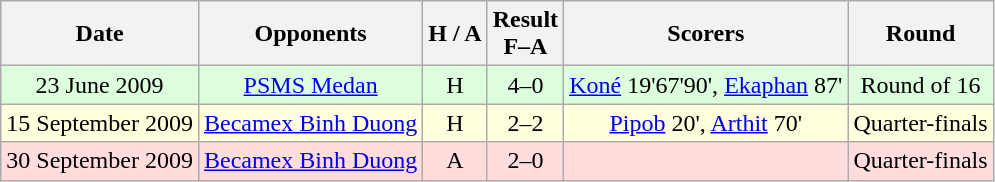<table class="wikitable" style="text-align:center">
<tr>
<th>Date</th>
<th>Opponents</th>
<th>H / A</th>
<th>Result<br>F–A</th>
<th>Scorers</th>
<th>Round</th>
</tr>
<tr bgcolor="#ddffdd">
<td>23 June 2009</td>
<td><a href='#'>PSMS Medan</a></td>
<td>H</td>
<td>4–0</td>
<td><a href='#'>Koné</a> 19'67'90', <a href='#'>Ekaphan</a> 87'</td>
<td>Round of 16</td>
</tr>
<tr bgcolor="#ffffdd">
<td>15 September 2009</td>
<td><a href='#'>Becamex Binh Duong</a></td>
<td>H</td>
<td>2–2</td>
<td><a href='#'>Pipob</a> 20', <a href='#'>Arthit</a> 70'</td>
<td>Quarter-finals</td>
</tr>
<tr bgcolor="#ffdddd">
<td>30 September 2009</td>
<td><a href='#'>Becamex Binh Duong</a></td>
<td>A</td>
<td>2–0</td>
<td></td>
<td>Quarter-finals</td>
</tr>
</table>
